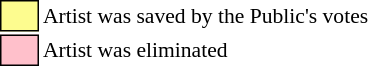<table class="toccolours"style="font-size: 90%; white-space: nowrap;">
<tr>
<td style="background:#fdfc8f; border:1px solid black;">      </td>
<td>Artist was saved by the Public's votes</td>
</tr>
<tr>
<td style="background:pink; border:1px solid black;">      </td>
<td>Artist was eliminated</td>
</tr>
</table>
